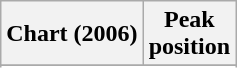<table class="wikitable sortable">
<tr>
<th>Chart (2006)</th>
<th>Peak<br>position</th>
</tr>
<tr>
</tr>
<tr>
</tr>
</table>
